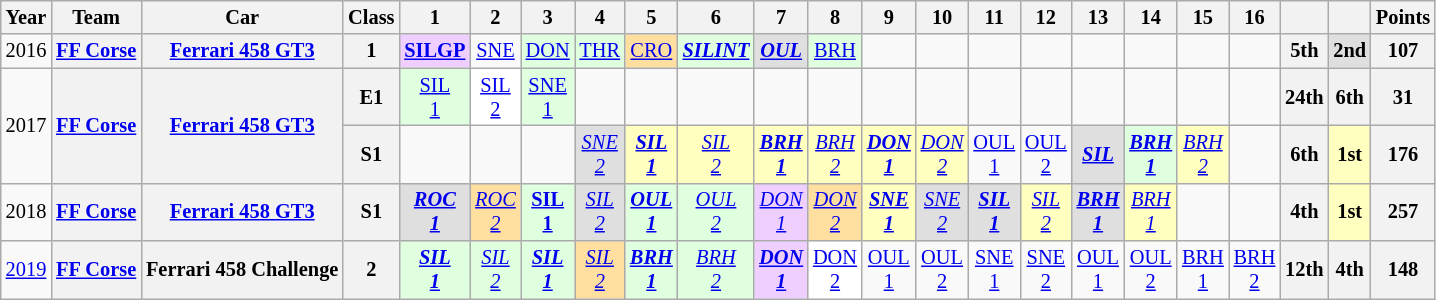<table class="wikitable" style="text-align:center; font-size:85%">
<tr>
<th>Year</th>
<th>Team</th>
<th>Car</th>
<th>Class</th>
<th>1</th>
<th>2</th>
<th>3</th>
<th>4</th>
<th>5</th>
<th>6</th>
<th>7</th>
<th>8</th>
<th>9</th>
<th>10</th>
<th>11</th>
<th>12</th>
<th>13</th>
<th>14</th>
<th>15</th>
<th>16</th>
<th></th>
<th></th>
<th>Points</th>
</tr>
<tr>
<td>2016</td>
<th><a href='#'>FF Corse</a></th>
<th><a href='#'>Ferrari 458 GT3</a></th>
<th ! align=center><strong><span>1</span></strong></th>
<td style="background:#EFCFFF;"><strong><a href='#'>SILGP</a></strong><br></td>
<td style="background:#;"><a href='#'>SNE</a></td>
<td style="background:#DFFFDF;"><a href='#'>DON</a><br></td>
<td style="background:#DFFFDF;"><a href='#'>THR</a><br></td>
<td style="background:#FFDF9F;"><a href='#'>CRO</a><br></td>
<td style="background:#DFFFDF;"><strong><em><a href='#'>SILINT</a></em></strong><br></td>
<td style="background:#DFDFDF;"><strong><em><a href='#'>OUL</a></em></strong><br></td>
<td style="background:#DFFFDF;"><a href='#'>BRH</a><br></td>
<td></td>
<td></td>
<td></td>
<td></td>
<td></td>
<td></td>
<td></td>
<td></td>
<th>5th</th>
<th style="background:#DFDFDF;">2nd</th>
<th>107</th>
</tr>
<tr>
<td rowspan=2>2017</td>
<th rowspan=2><a href='#'>FF Corse</a></th>
<th rowspan=2><a href='#'>Ferrari 458 GT3</a></th>
<th align=center><strong><span>E1</span></strong></th>
<td style="background:#DFFFDF;"><a href='#'>SIL<br>1</a><br></td>
<td style="background:#FFFFFF;"><a href='#'>SIL<br>2</a><br></td>
<td style="background:#DFFFDF;"><a href='#'>SNE<br>1</a><br></td>
<td></td>
<td></td>
<td></td>
<td></td>
<td></td>
<td></td>
<td></td>
<td></td>
<td></td>
<td></td>
<td></td>
<td></td>
<td></td>
<th>24th</th>
<th>6th</th>
<th>31</th>
</tr>
<tr>
<th align=center><strong><span>S1</span></strong></th>
<td></td>
<td></td>
<td></td>
<td style="background:#DFDFDF;"><em><a href='#'>SNE<br>2</a></em><br></td>
<td style="background:#FFFFBF;"><strong><em><a href='#'>SIL<br>1</a></em></strong><br></td>
<td style="background:#FFFFBF;"><em><a href='#'>SIL<br>2</a></em><br></td>
<td style="background:#FFFFBF;"><strong><em><a href='#'>BRH<br>1</a></em></strong><br></td>
<td style="background:#FFFFBF;"><em><a href='#'>BRH<br>2</a></em><br></td>
<td style="background:#FFFFBF;"><strong><em><a href='#'>DON<br>1</a></em></strong><br></td>
<td style="background:#FFFFBF;"><em><a href='#'>DON<br>2</a></em><br></td>
<td style="background:#;"><a href='#'>OUL<br>1</a></td>
<td style="background:#;"><a href='#'>OUL<br>2</a></td>
<td style="background:#DFDFDF;"><strong><em><a href='#'>SIL</a></em></strong><br></td>
<td style="background:#DFFFDF;"><strong><em><a href='#'>BRH<br>1</a></em></strong><br></td>
<td style="background:#FFFFBF;"><em><a href='#'>BRH<br>2</a></em><br></td>
<td></td>
<th>6th</th>
<th style="background:#FFFFBF;">1st</th>
<th>176</th>
</tr>
<tr>
<td>2018</td>
<th><a href='#'>FF Corse</a></th>
<th><a href='#'>Ferrari 458 GT3</a></th>
<th align=center><strong><span>S1</span></strong></th>
<td style="background:#DFDFDF;"><strong><em><a href='#'>ROC<br>1</a></em></strong><br></td>
<td style="background:#FFDF9F;"><em><a href='#'>ROC<br>2</a></em><br></td>
<td style="background:#DFFFDF;"><strong><a href='#'>SIL<br>1</a></strong><br></td>
<td style="background:#DFDFDF;"><em><a href='#'>SIL<br>2</a></em><br></td>
<td style="background:#DFFFDF;"><strong><em><a href='#'>OUL<br>1</a></em></strong><br></td>
<td style="background:#DFFFDF;"><em><a href='#'>OUL<br>2</a></em><br></td>
<td style="background:#EFCFFF;"><em><a href='#'>DON<br>1</a></em><br></td>
<td style="background:#FFDF9F;"><em><a href='#'>DON<br>2</a></em><br></td>
<td style="background:#FFFFBF;"><strong><em><a href='#'>SNE<br>1</a></em></strong><br></td>
<td style="background:#DFDFDF;"><em><a href='#'>SNE<br>2</a></em><br></td>
<td style="background:#DFDFDF;"><strong><em><a href='#'>SIL<br>1</a></em></strong><br></td>
<td style="background:#FFFFBF;"><em><a href='#'>SIL<br>2</a></em><br></td>
<td style="background:#DFDFDF;"><strong><em><a href='#'>BRH<br>1</a></em></strong><br></td>
<td style="background:#FFFFBF;"><em><a href='#'>BRH<br>1</a></em><br></td>
<td></td>
<td></td>
<th>4th</th>
<th style="background:#FFFFBF;">1st</th>
<th>257</th>
</tr>
<tr>
<td><a href='#'>2019</a></td>
<th><a href='#'>FF Corse</a></th>
<th>Ferrari 458 Challenge</th>
<th align=center><strong><span>2</span></strong></th>
<td style="background:#DFFFDF;"><strong><em><a href='#'>SIL<br>1</a></em></strong><br></td>
<td style="background:#DFFFDF;"><em><a href='#'>SIL<br>2</a></em><br></td>
<td style="background:#DFFFDF;"><strong><em><a href='#'>SIL<br>1</a></em></strong><br></td>
<td style="background:#FFDF9F;"><em><a href='#'>SIL<br>2</a></em><br></td>
<td style="background:#DFFFDF;"><strong><em><a href='#'>BRH<br>1</a></em></strong><br></td>
<td style="background:#DFFFDF;"><em><a href='#'>BRH<br>2</a></em><br></td>
<td style="background:#EFCFFF;"><strong><em><a href='#'>DON<br>1</a></em></strong><br></td>
<td style="background:#FFFFFF;"><a href='#'>DON<br>2</a><br></td>
<td style="background:#;"><a href='#'>OUL<br>1</a></td>
<td style="background:#;"><a href='#'>OUL<br>2</a></td>
<td style="background:#;"><a href='#'>SNE<br>1</a></td>
<td style="background:#;"><a href='#'>SNE<br>2</a></td>
<td style="background:#;"><a href='#'>OUL<br>1</a></td>
<td style="background:#;"><a href='#'>OUL<br>2</a></td>
<td style="background:#;"><a href='#'>BRH<br>1</a></td>
<td style="background:#;"><a href='#'>BRH<br>2</a></td>
<th>12th</th>
<th>4th</th>
<th>148</th>
</tr>
</table>
